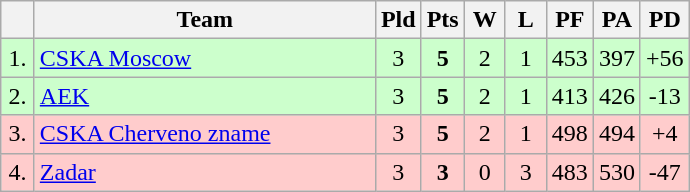<table class="wikitable" style="text-align:center">
<tr>
<th width=15></th>
<th width=220>Team</th>
<th width=20>Pld</th>
<th width=20>Pts</th>
<th width=20>W</th>
<th width=20>L</th>
<th width=20>PF</th>
<th width=20>PA</th>
<th width=20>PD</th>
</tr>
<tr style="background: #ccffcc;">
<td>1.</td>
<td align=left> <a href='#'>CSKA Moscow</a></td>
<td>3</td>
<td><strong>5</strong></td>
<td>2</td>
<td>1</td>
<td>453</td>
<td>397</td>
<td>+56</td>
</tr>
<tr style="background: #ccffcc;">
<td>2.</td>
<td align=left> <a href='#'>AEK</a></td>
<td>3</td>
<td><strong>5</strong></td>
<td>2</td>
<td>1</td>
<td>413</td>
<td>426</td>
<td>-13</td>
</tr>
<tr style="background: #ffcccc;">
<td>3.</td>
<td align=left> <a href='#'>CSKA Cherveno zname</a></td>
<td>3</td>
<td><strong>5</strong></td>
<td>2</td>
<td>1</td>
<td>498</td>
<td>494</td>
<td>+4</td>
</tr>
<tr style="background: #ffcccc;">
<td>4.</td>
<td align=left> <a href='#'>Zadar</a></td>
<td>3</td>
<td><strong>3</strong></td>
<td>0</td>
<td>3</td>
<td>483</td>
<td>530</td>
<td>-47</td>
</tr>
</table>
